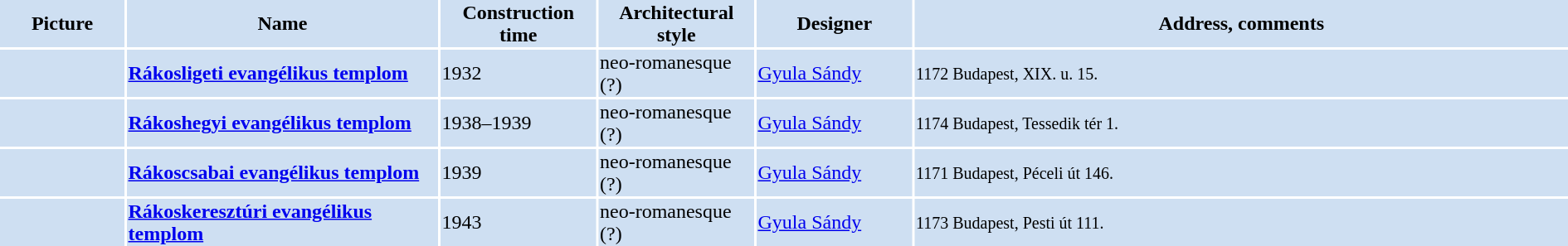<table width="100%">
<tr>
<th bgcolor="#CEDFF2" width="8%">Picture</th>
<th bgcolor="#CEDFF2" width="20%">Name</th>
<th bgcolor="#CEDFF2" width="10%">Construction time</th>
<th bgcolor="#CEDFF2" width="10%">Architectural style</th>
<th bgcolor="#CEDFF2" width="10%">Designer</th>
<th bgcolor="#CEDFF2" width="42%">Address, comments</th>
</tr>
<tr>
<td bgcolor="#CEDFF2"></td>
<td bgcolor="#CEDFF2"><strong><a href='#'>Rákosligeti evangélikus templom</a></strong></td>
<td bgcolor="#CEDFF2">1932</td>
<td bgcolor="#CEDFF2">neo-romanesque (?)</td>
<td bgcolor="#CEDFF2"><a href='#'>Gyula Sándy</a></td>
<td bgcolor="#CEDFF2"><small>1172 Budapest, XIX. u. 15. </small></td>
</tr>
<tr>
<td bgcolor="#CEDFF2"></td>
<td bgcolor="#CEDFF2"><strong><a href='#'>Rákoshegyi evangélikus templom</a></strong></td>
<td bgcolor="#CEDFF2">1938–1939</td>
<td bgcolor="#CEDFF2">neo-romanesque (?)</td>
<td bgcolor="#CEDFF2"><a href='#'>Gyula Sándy</a></td>
<td bgcolor="#CEDFF2"><small>1174 Budapest, Tessedik tér 1. </small></td>
</tr>
<tr>
<td bgcolor="#CEDFF2"></td>
<td bgcolor="#CEDFF2"><strong><a href='#'>Rákoscsabai evangélikus templom</a></strong></td>
<td bgcolor="#CEDFF2">1939</td>
<td bgcolor="#CEDFF2">neo-romanesque (?)</td>
<td bgcolor="#CEDFF2"><a href='#'>Gyula Sándy</a></td>
<td bgcolor="#CEDFF2"><small>1171 Budapest, Péceli út 146. </small></td>
</tr>
<tr>
<td bgcolor="#CEDFF2"></td>
<td bgcolor="#CEDFF2"><strong><a href='#'>Rákoskeresztúri evangélikus templom</a></strong></td>
<td bgcolor="#CEDFF2">1943</td>
<td bgcolor="#CEDFF2">neo-romanesque (?)</td>
<td bgcolor="#CEDFF2"><a href='#'>Gyula Sándy</a></td>
<td bgcolor="#CEDFF2"><small>1173 Budapest, Pesti út 111.</small></td>
</tr>
</table>
